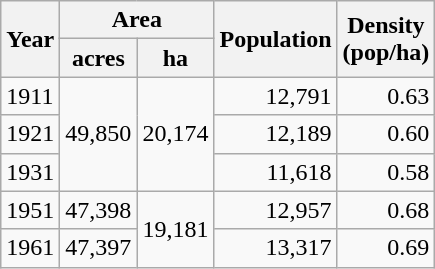<table class="wikitable">
<tr>
<th rowspan="2">Year</th>
<th colspan="2">Area</th>
<th rowspan="2">Population<br></th>
<th rowspan="2">Density<br>(pop/ha)</th>
</tr>
<tr>
<th>acres</th>
<th>ha</th>
</tr>
<tr>
<td>1911</td>
<td style="text-align:right;" rowspan="3">49,850</td>
<td style="text-align:right;" rowspan="3">20,174</td>
<td style="text-align:right;">12,791</td>
<td style="text-align:right;">0.63</td>
</tr>
<tr>
<td>1921</td>
<td style="text-align:right;">12,189</td>
<td style="text-align:right;">0.60</td>
</tr>
<tr>
<td>1931</td>
<td style="text-align:right;">11,618</td>
<td style="text-align:right;">0.58</td>
</tr>
<tr>
<td>1951</td>
<td style="text-align:right;">47,398</td>
<td style="text-align:right;" rowspan="2">19,181</td>
<td style="text-align:right;">12,957</td>
<td style="text-align:right;">0.68</td>
</tr>
<tr>
<td>1961</td>
<td style="text-align:right;">47,397</td>
<td style="text-align:right;">13,317</td>
<td style="text-align:right;">0.69</td>
</tr>
</table>
